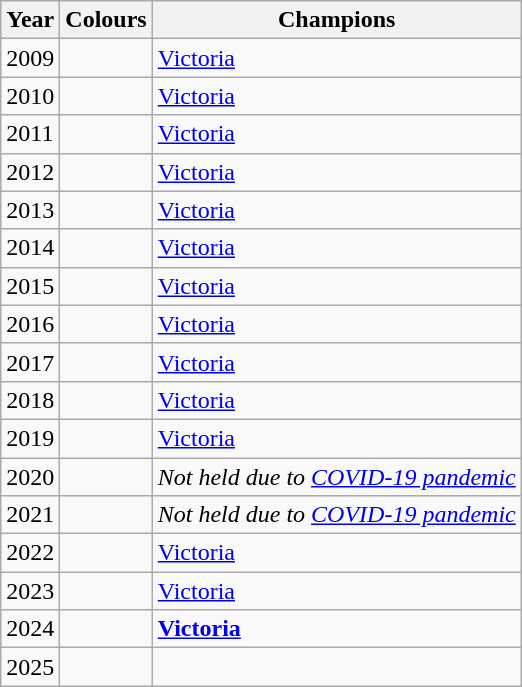<table class="wikitable">
<tr>
<th>Year</th>
<th>Colours</th>
<th>Champions</th>
</tr>
<tr>
<td>2009</td>
<td></td>
<td><a href='#'>Victoria</a></td>
</tr>
<tr>
<td>2010</td>
<td></td>
<td><a href='#'>Victoria</a></td>
</tr>
<tr>
<td>2011</td>
<td></td>
<td><a href='#'>Victoria</a></td>
</tr>
<tr>
<td>2012</td>
<td></td>
<td><a href='#'>Victoria</a></td>
</tr>
<tr>
<td>2013</td>
<td></td>
<td><a href='#'>Victoria</a></td>
</tr>
<tr>
<td>2014</td>
<td></td>
<td><a href='#'>Victoria</a></td>
</tr>
<tr>
<td>2015</td>
<td></td>
<td><a href='#'>Victoria</a></td>
</tr>
<tr>
<td>2016</td>
<td></td>
<td><a href='#'>Victoria</a></td>
</tr>
<tr>
<td>2017</td>
<td></td>
<td><a href='#'>Victoria</a></td>
</tr>
<tr>
<td>2018</td>
<td></td>
<td><a href='#'>Victoria</a></td>
</tr>
<tr>
<td>2019</td>
<td></td>
<td><a href='#'>Victoria</a></td>
</tr>
<tr>
<td>2020</td>
<td></td>
<td><em>Not held due to <a href='#'>COVID-19 pandemic</a></em></td>
</tr>
<tr>
<td>2021</td>
<td></td>
<td><em>Not held due to <a href='#'>COVID-19 pandemic</a></em></td>
</tr>
<tr>
<td>2022</td>
<td></td>
<td><a href='#'>Victoria</a></td>
</tr>
<tr>
<td>2023</td>
<td></td>
<td><a href='#'>Victoria</a></td>
</tr>
<tr>
<td>2024</td>
<td></td>
<td><a href='#'><strong>Victoria</strong></a></td>
</tr>
<tr>
<td>2025</td>
<td></td>
<td></td>
</tr>
</table>
